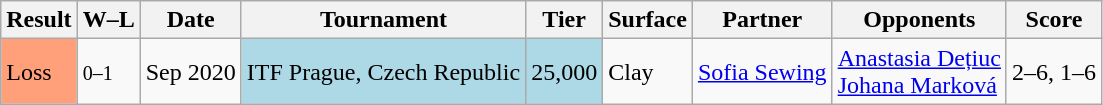<table class="sortable wikitable">
<tr>
<th>Result</th>
<th class="unsortable">W–L</th>
<th>Date</th>
<th>Tournament</th>
<th>Tier</th>
<th>Surface</th>
<th>Partner</th>
<th>Opponents</th>
<th class="unsortable">Score</th>
</tr>
<tr>
<td bgcolor=ffa07a>Loss</td>
<td><small>0–1</small></td>
<td>Sep 2020</td>
<td bgcolor=lightblue>ITF Prague, Czech Republic</td>
<td bgcolor=lightblue>25,000</td>
<td>Clay</td>
<td> <a href='#'>Sofia Sewing</a></td>
<td> <a href='#'>Anastasia Dețiuc</a> <br>  <a href='#'>Johana Marková</a></td>
<td>2–6, 1–6</td>
</tr>
</table>
